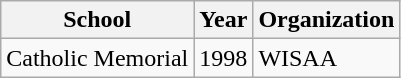<table class="wikitable">
<tr>
<th>School</th>
<th>Year</th>
<th>Organization</th>
</tr>
<tr>
<td>Catholic Memorial</td>
<td>1998</td>
<td>WISAA</td>
</tr>
</table>
